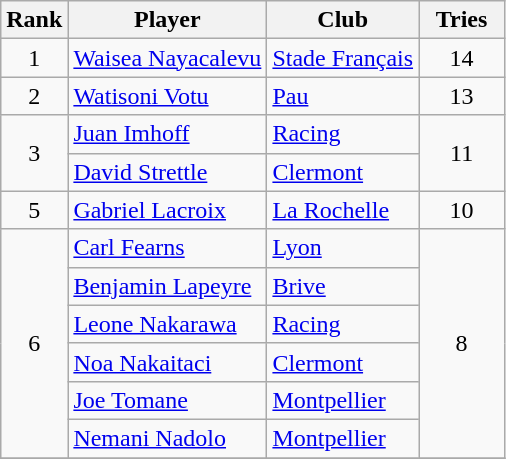<table class="wikitable" style="text-align:center">
<tr>
<th>Rank</th>
<th>Player</th>
<th>Club</th>
<th style="width:50px;">Tries</th>
</tr>
<tr>
<td rowspan=1>1</td>
<td align=left> <a href='#'>Waisea Nayacalevu</a></td>
<td align=left><a href='#'>Stade Français</a></td>
<td rowspan=1>14</td>
</tr>
<tr>
<td rowspan=1>2</td>
<td align=left> <a href='#'>Watisoni Votu</a></td>
<td align=left><a href='#'>Pau</a></td>
<td rowspan=1>13</td>
</tr>
<tr>
<td rowspan=2>3</td>
<td align=left> <a href='#'>Juan Imhoff</a></td>
<td align=left><a href='#'>Racing</a></td>
<td rowspan=2>11</td>
</tr>
<tr>
<td align=left> <a href='#'>David Strettle</a></td>
<td align=left><a href='#'>Clermont</a></td>
</tr>
<tr>
<td rowspan=1>5</td>
<td align=left> <a href='#'>Gabriel Lacroix</a></td>
<td align=left><a href='#'>La Rochelle</a></td>
<td rowspan=1>10</td>
</tr>
<tr>
<td rowspan=6>6</td>
<td align=left> <a href='#'>Carl Fearns</a></td>
<td align=left><a href='#'>Lyon</a></td>
<td rowspan=6>8</td>
</tr>
<tr>
<td align=left> <a href='#'>Benjamin Lapeyre</a></td>
<td align=left><a href='#'>Brive</a></td>
</tr>
<tr>
<td align=left> <a href='#'>Leone Nakarawa</a></td>
<td align=left><a href='#'>Racing</a></td>
</tr>
<tr>
<td align=left> <a href='#'>Noa Nakaitaci</a></td>
<td align=left><a href='#'>Clermont</a></td>
</tr>
<tr>
<td align=left> <a href='#'>Joe Tomane</a></td>
<td align=left><a href='#'>Montpellier</a></td>
</tr>
<tr>
<td align=left> <a href='#'>Nemani Nadolo</a></td>
<td align=left><a href='#'>Montpellier</a></td>
</tr>
<tr>
</tr>
</table>
